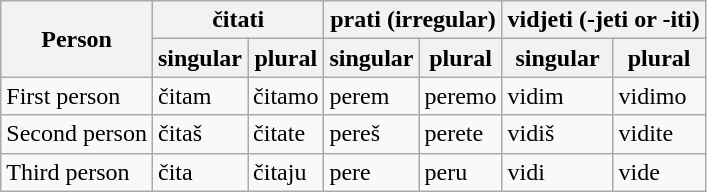<table class="wikitable">
<tr>
<th rowspan="2">Person</th>
<th colspan="2">čitati</th>
<th colspan="2">prati (irregular)</th>
<th colspan="2">vidjeti (-jeti or -iti)</th>
</tr>
<tr>
<th>singular</th>
<th>plural</th>
<th>singular</th>
<th>plural</th>
<th>singular</th>
<th>plural</th>
</tr>
<tr>
<td>First person</td>
<td>čitam</td>
<td>čitamo</td>
<td>perem</td>
<td>peremo</td>
<td>vidim</td>
<td>vidimo</td>
</tr>
<tr>
<td>Second person</td>
<td>čitaš</td>
<td>čitate</td>
<td>pereš</td>
<td>perete</td>
<td>vidiš</td>
<td>vidite</td>
</tr>
<tr>
<td>Third person</td>
<td>čita</td>
<td>čitaju</td>
<td>pere</td>
<td>peru</td>
<td>vidi</td>
<td>vide</td>
</tr>
</table>
